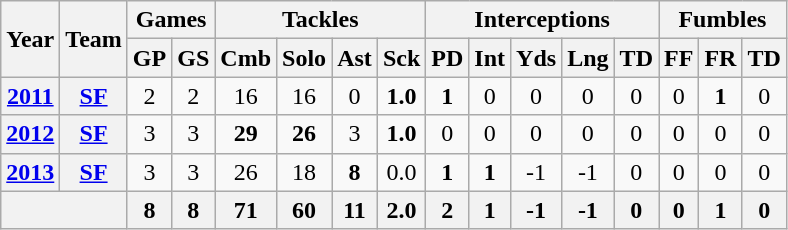<table class="wikitable" style="text-align:center;">
<tr>
<th rowspan="2">Year</th>
<th rowspan="2">Team</th>
<th colspan="2">Games</th>
<th colspan="4">Tackles</th>
<th colspan="5">Interceptions</th>
<th colspan="3">Fumbles</th>
</tr>
<tr>
<th>GP</th>
<th>GS</th>
<th>Cmb</th>
<th>Solo</th>
<th>Ast</th>
<th>Sck</th>
<th>PD</th>
<th>Int</th>
<th>Yds</th>
<th>Lng</th>
<th>TD</th>
<th>FF</th>
<th>FR</th>
<th>TD</th>
</tr>
<tr>
<th><a href='#'>2011</a></th>
<th><a href='#'>SF</a></th>
<td>2</td>
<td>2</td>
<td>16</td>
<td>16</td>
<td>0</td>
<td><strong>1.0</strong></td>
<td><strong>1</strong></td>
<td>0</td>
<td>0</td>
<td>0</td>
<td>0</td>
<td>0</td>
<td><strong>1</strong></td>
<td>0</td>
</tr>
<tr>
<th><a href='#'>2012</a></th>
<th><a href='#'>SF</a></th>
<td>3</td>
<td>3</td>
<td><strong>29</strong></td>
<td><strong>26</strong></td>
<td>3</td>
<td><strong>1.0</strong></td>
<td>0</td>
<td>0</td>
<td>0</td>
<td>0</td>
<td>0</td>
<td>0</td>
<td>0</td>
<td>0</td>
</tr>
<tr>
<th><a href='#'>2013</a></th>
<th><a href='#'>SF</a></th>
<td>3</td>
<td>3</td>
<td>26</td>
<td>18</td>
<td><strong>8</strong></td>
<td>0.0</td>
<td><strong>1</strong></td>
<td><strong>1</strong></td>
<td>-1</td>
<td>-1</td>
<td>0</td>
<td>0</td>
<td>0</td>
<td>0</td>
</tr>
<tr>
<th colspan="2"></th>
<th>8</th>
<th>8</th>
<th>71</th>
<th>60</th>
<th>11</th>
<th>2.0</th>
<th>2</th>
<th>1</th>
<th>-1</th>
<th>-1</th>
<th>0</th>
<th>0</th>
<th>1</th>
<th>0</th>
</tr>
</table>
